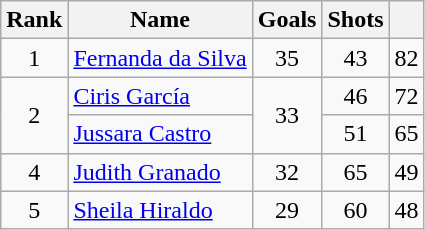<table class="wikitable sortable" style="text-align: center;">
<tr>
<th>Rank</th>
<th>Name</th>
<th>Goals</th>
<th>Shots</th>
<th></th>
</tr>
<tr>
<td>1</td>
<td align=left> <a href='#'>Fernanda da Silva</a></td>
<td>35</td>
<td>43</td>
<td>82</td>
</tr>
<tr>
<td rowspan=2>2</td>
<td align=left> <a href='#'>Ciris García</a></td>
<td rowspan=2>33</td>
<td>46</td>
<td>72</td>
</tr>
<tr>
<td align=left> <a href='#'>Jussara Castro</a></td>
<td>51</td>
<td>65</td>
</tr>
<tr>
<td>4</td>
<td align=left> <a href='#'>Judith Granado</a></td>
<td>32</td>
<td>65</td>
<td>49</td>
</tr>
<tr>
<td>5</td>
<td align=left> <a href='#'>Sheila Hiraldo</a></td>
<td>29</td>
<td>60</td>
<td>48</td>
</tr>
</table>
